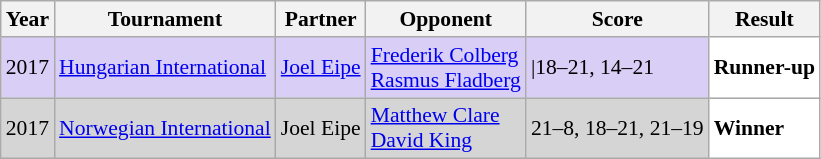<table class="sortable wikitable" style="font-size: 90%;">
<tr>
<th>Year</th>
<th>Tournament</th>
<th>Partner</th>
<th>Opponent</th>
<th>Score</th>
<th>Result</th>
</tr>
<tr style="background:#D8CEF6">
<td align="center">2017</td>
<td align="left"><a href='#'>Hungarian International</a></td>
<td align="left"> <a href='#'>Joel Eipe</a></td>
<td align="left"> <a href='#'>Frederik Colberg</a><br> <a href='#'>Rasmus Fladberg</a></td>
<td align="left">|18–21, 14–21</td>
<td style="text-align:left; background:white"> <strong>Runner-up</strong></td>
</tr>
<tr style="background:#D5D5D5">
<td align="center">2017</td>
<td align="left"><a href='#'>Norwegian International</a></td>
<td align="left"> Joel Eipe</td>
<td align="left"> <a href='#'>Matthew Clare</a><br> <a href='#'>David King</a></td>
<td align="left">21–8, 18–21, 21–19</td>
<td style="text-align:left; background:white"> <strong>Winner</strong></td>
</tr>
</table>
